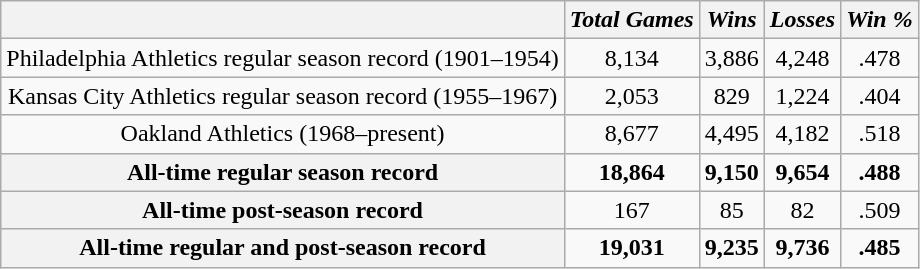<table class="wikitable" style="text-align:center">
<tr>
<th></th>
<th><em>Total Games</em></th>
<th><em>Wins</em></th>
<th><em>Losses</em></th>
<th><em>Win %</em></th>
</tr>
<tr>
<td>Philadelphia Athletics regular season record (1901–1954)</td>
<td>8,134</td>
<td>3,886</td>
<td>4,248</td>
<td>.478</td>
</tr>
<tr>
<td>Kansas City Athletics regular season record (1955–1967)</td>
<td>2,053</td>
<td>829</td>
<td>1,224</td>
<td>.404</td>
</tr>
<tr>
<td>Oakland Athletics (1968–present)</td>
<td>8,677</td>
<td>4,495</td>
<td>4,182</td>
<td>.518</td>
</tr>
<tr>
<th>All-time regular season record</th>
<td><strong>18,864</strong></td>
<td><strong>9,150</strong></td>
<td><strong>9,654</strong></td>
<td><strong>.488</strong></td>
</tr>
<tr>
<th>All-time post-season record</th>
<td>167</td>
<td>85</td>
<td>82</td>
<td>.509</td>
</tr>
<tr>
<th>All-time regular and post-season record</th>
<td><strong>19,031</strong></td>
<td><strong>9,235</strong></td>
<td><strong>9,736</strong></td>
<td><strong>.485</strong></td>
</tr>
</table>
